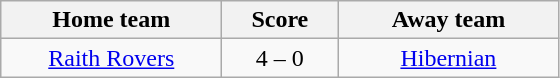<table class="wikitable" style="text-align: center">
<tr>
<th width=140>Home team</th>
<th width=70>Score</th>
<th width=140>Away team</th>
</tr>
<tr>
<td><a href='#'>Raith Rovers</a></td>
<td>4 – 0</td>
<td><a href='#'>Hibernian</a></td>
</tr>
</table>
